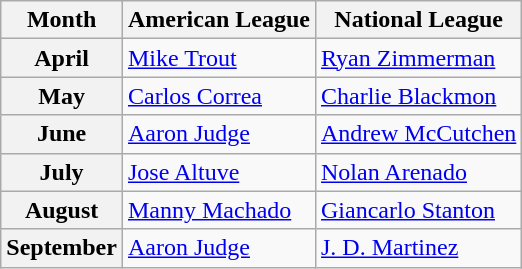<table class="wikitable">
<tr>
<th>Month</th>
<th>American League</th>
<th>National League</th>
</tr>
<tr>
<th>April</th>
<td><a href='#'>Mike Trout</a></td>
<td><a href='#'>Ryan Zimmerman</a></td>
</tr>
<tr>
<th>May</th>
<td><a href='#'>Carlos Correa</a></td>
<td><a href='#'>Charlie Blackmon</a></td>
</tr>
<tr>
<th>June</th>
<td><a href='#'>Aaron Judge</a></td>
<td><a href='#'>Andrew McCutchen</a></td>
</tr>
<tr>
<th>July</th>
<td><a href='#'>Jose Altuve</a></td>
<td><a href='#'>Nolan Arenado</a></td>
</tr>
<tr>
<th>August</th>
<td><a href='#'>Manny Machado</a></td>
<td><a href='#'>Giancarlo Stanton</a></td>
</tr>
<tr>
<th>September</th>
<td><a href='#'>Aaron Judge</a></td>
<td><a href='#'>J. D. Martinez</a></td>
</tr>
</table>
